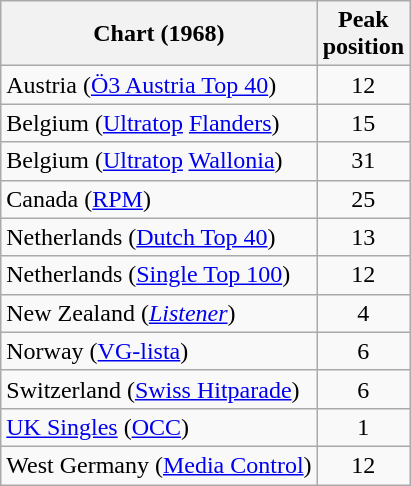<table class="wikitable sortable">
<tr>
<th>Chart (1968)</th>
<th>Peak<br>position</th>
</tr>
<tr>
<td>Austria (<a href='#'>Ö3 Austria Top 40</a>)</td>
<td align="center">12</td>
</tr>
<tr>
<td>Belgium (<a href='#'>Ultratop</a> <a href='#'>Flanders</a>)</td>
<td align="center">15</td>
</tr>
<tr>
<td>Belgium (<a href='#'>Ultratop</a> <a href='#'>Wallonia</a>)</td>
<td align="center">31</td>
</tr>
<tr>
<td>Canada (<a href='#'>RPM</a>)</td>
<td align="center">25</td>
</tr>
<tr>
<td>Netherlands (<a href='#'>Dutch Top 40</a>)</td>
<td align="center">13</td>
</tr>
<tr>
<td>Netherlands (<a href='#'>Single Top 100</a>)</td>
<td align="center">12</td>
</tr>
<tr>
<td>New Zealand (<em><a href='#'>Listener</a></em>)</td>
<td style="text-align:center;">4</td>
</tr>
<tr>
<td>Norway (<a href='#'>VG-lista</a>)</td>
<td align="center">6</td>
</tr>
<tr>
<td>Switzerland (<a href='#'>Swiss Hitparade</a>)</td>
<td align="center">6</td>
</tr>
<tr>
<td><a href='#'>UK Singles</a> (<a href='#'>OCC</a>)</td>
<td align="center">1</td>
</tr>
<tr>
<td>West Germany (<a href='#'>Media Control</a>)</td>
<td align="center">12</td>
</tr>
</table>
